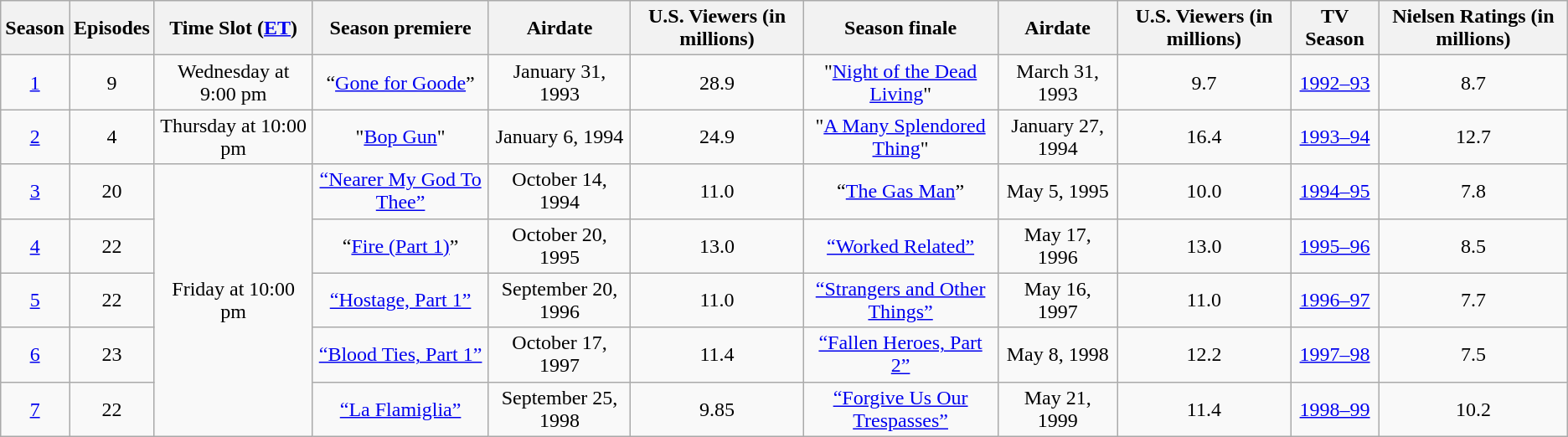<table class="wikitable">
<tr>
<th>Season</th>
<th>Episodes</th>
<th>Time Slot (<a href='#'>ET</a>)</th>
<th>Season premiere</th>
<th>Airdate</th>
<th>U.S. Viewers (in millions)</th>
<th>Season finale</th>
<th>Airdate</th>
<th>U.S. Viewers (in millions)</th>
<th>TV Season</th>
<th>Nielsen Ratings (in millions)</th>
</tr>
<tr>
<td style="text-align:center;"><a href='#'>1</a></td>
<td style="text-align:center;">9</td>
<td style="text-align:center;">Wednesday at 9:00 pm</td>
<td style="text-align:center;">“<a href='#'>Gone for Goode</a>”</td>
<td style="text-align:center;">January 31, 1993</td>
<td style="text-align:center;">28.9</td>
<td style="text-align:center;">"<a href='#'>Night of the Dead Living</a>"</td>
<td style="text-align:center;">March 31, 1993</td>
<td style="text-align:center;">9.7</td>
<td style="text-align:center;"><a href='#'>1992–93</a></td>
<td style="text-align:center;">8.7</td>
</tr>
<tr>
<td style="text-align:center;"><a href='#'>2</a></td>
<td style="text-align:center;">4</td>
<td style="text-align:center;">Thursday at 10:00 pm</td>
<td style="text-align:center;">"<a href='#'>Bop Gun</a>"</td>
<td style="text-align:center;">January 6, 1994</td>
<td style="text-align:center;">24.9</td>
<td style="text-align:center;">"<a href='#'>A Many Splendored Thing</a>"</td>
<td style="text-align:center;">January 27, 1994</td>
<td style="text-align:center;">16.4</td>
<td style="text-align:center;"><a href='#'>1993–94</a></td>
<td style="text-align:center;">12.7</td>
</tr>
<tr>
<td style="text-align:center;"><a href='#'>3</a></td>
<td style="text-align:center;">20</td>
<td style="text-align:center;"  rowspan="5">Friday at 10:00 pm</td>
<td style="text-align:center;"><a href='#'>“Nearer My God To Thee”</a></td>
<td style="text-align:center;">October 14, 1994</td>
<td style="text-align:center;">11.0</td>
<td style="text-align:center;">“<a href='#'>The Gas Man</a>”</td>
<td style="text-align:center;">May 5, 1995</td>
<td style="text-align:center;">10.0</td>
<td style="text-align:center;"><a href='#'>1994–95</a></td>
<td style="text-align:center;">7.8</td>
</tr>
<tr>
<td style="text-align:center;"><a href='#'>4</a></td>
<td style="text-align:center;">22</td>
<td style="text-align:center;">“<a href='#'>Fire (Part 1)</a>”</td>
<td style="text-align:center;">October 20, 1995</td>
<td style="text-align:center;">13.0</td>
<td style="text-align:center;"><a href='#'>“Worked Related”</a></td>
<td style="text-align:center;">May 17, 1996</td>
<td style="text-align:center;">13.0</td>
<td style="text-align:center;"><a href='#'>1995–96</a></td>
<td style="text-align:center;">8.5</td>
</tr>
<tr>
<td style="text-align:center;"><a href='#'>5</a></td>
<td style="text-align:center;">22</td>
<td style="text-align:center;"><a href='#'>“Hostage, Part 1”</a></td>
<td style="text-align:center;">September 20, 1996</td>
<td style="text-align:center;">11.0</td>
<td style="text-align:center;"><a href='#'>“Strangers and Other Things”</a></td>
<td style="text-align:center;">May 16, 1997</td>
<td style="text-align:center;">11.0</td>
<td style="text-align:center;"><a href='#'>1996–97</a></td>
<td style="text-align:center;">7.7</td>
</tr>
<tr>
<td style="text-align:center;"><a href='#'>6</a></td>
<td style="text-align:center;">23</td>
<td style="text-align:center;"><a href='#'>“Blood Ties, Part 1”</a></td>
<td style="text-align:center;">October 17, 1997</td>
<td style="text-align:center;">11.4</td>
<td style="text-align:center;"><a href='#'>“Fallen Heroes, Part 2”</a></td>
<td style="text-align:center;">May 8, 1998</td>
<td style="text-align:center;">12.2</td>
<td style="text-align:center;"><a href='#'>1997–98</a></td>
<td style="text-align:center;">7.5</td>
</tr>
<tr>
<td style="text-align:center;"><a href='#'>7</a></td>
<td style="text-align:center;">22</td>
<td style="text-align:center;"><a href='#'>“La Flamiglia”</a></td>
<td style="text-align:center;">September 25, 1998</td>
<td style="text-align:center;">9.85</td>
<td style="text-align:center;"><a href='#'>“Forgive Us Our Trespasses”</a></td>
<td style="text-align:center;">May 21, 1999</td>
<td style="text-align:center;">11.4</td>
<td style="text-align:center;"><a href='#'>1998–99</a></td>
<td style="text-align:center;">10.2</td>
</tr>
</table>
